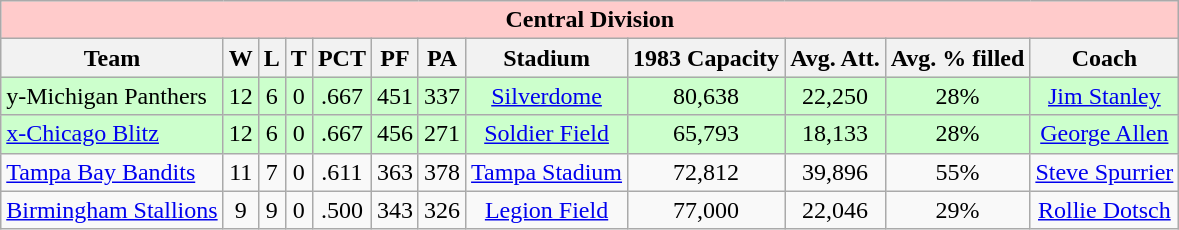<table class="wikitable">
<tr style="background:#ffcbcb;">
<td colspan="12" style="text-align:center;"><strong>Central Division</strong></td>
</tr>
<tr style="background:#efefef;">
<th>Team</th>
<th>W</th>
<th>L</th>
<th>T</th>
<th>PCT</th>
<th>PF</th>
<th>PA</th>
<th>Stadium</th>
<th>1983 Capacity</th>
<th>Avg. Att.</th>
<th>Avg. % filled</th>
<th>Coach</th>
</tr>
<tr style="text-align:center; background:#cfc;">
<td align="left">y-Michigan Panthers</td>
<td>12</td>
<td>6</td>
<td>0</td>
<td>.667</td>
<td>451</td>
<td>337</td>
<td><a href='#'>Silverdome</a></td>
<td>80,638</td>
<td>22,250</td>
<td>28%</td>
<td><a href='#'>Jim Stanley</a></td>
</tr>
<tr style="text-align:center; background:#cfc;">
<td align="left"><a href='#'>x-Chicago Blitz</a></td>
<td>12</td>
<td>6</td>
<td>0</td>
<td>.667</td>
<td>456</td>
<td>271</td>
<td><a href='#'>Soldier Field</a></td>
<td>65,793</td>
<td>18,133</td>
<td>28%</td>
<td><a href='#'>George Allen</a></td>
</tr>
<tr style="text-align:center;">
<td align="left"><a href='#'>Tampa Bay Bandits</a></td>
<td>11</td>
<td>7</td>
<td>0</td>
<td>.611</td>
<td>363</td>
<td>378</td>
<td><a href='#'>Tampa Stadium</a></td>
<td>72,812</td>
<td>39,896</td>
<td>55%</td>
<td><a href='#'>Steve Spurrier</a></td>
</tr>
<tr style="text-align:center;">
<td align="left"><a href='#'>Birmingham Stallions</a></td>
<td>9</td>
<td>9</td>
<td>0</td>
<td>.500</td>
<td>343</td>
<td>326</td>
<td><a href='#'>Legion Field</a></td>
<td>77,000</td>
<td>22,046</td>
<td>29%</td>
<td><a href='#'>Rollie Dotsch</a></td>
</tr>
</table>
